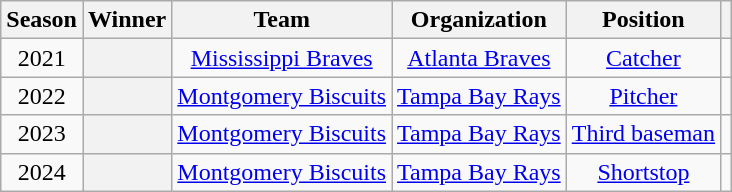<table class="wikitable sortable plainrowheaders" style="text-align:center">
<tr>
<th scope="col">Season</th>
<th scope="col">Winner</th>
<th scope="col">Team</th>
<th scope="col">Organization</th>
<th scope="col">Position</th>
<th scope="col" class="unsortable"></th>
</tr>
<tr>
<td>2021</td>
<th scope="row" style="text-align:center"></th>
<td><a href='#'>Mississippi Braves</a></td>
<td><a href='#'>Atlanta Braves</a></td>
<td><a href='#'>Catcher</a></td>
<td></td>
</tr>
<tr>
<td>2022</td>
<th scope="row" style="text-align:center"></th>
<td><a href='#'>Montgomery Biscuits</a></td>
<td><a href='#'>Tampa Bay Rays</a></td>
<td><a href='#'>Pitcher</a></td>
<td></td>
</tr>
<tr>
<td>2023</td>
<th scope="row" style="text-align:center"></th>
<td><a href='#'>Montgomery Biscuits</a></td>
<td><a href='#'>Tampa Bay Rays</a></td>
<td><a href='#'>Third baseman</a></td>
<td></td>
</tr>
<tr>
<td>2024</td>
<th scope="row" style="text-align:center"></th>
<td><a href='#'>Montgomery Biscuits</a></td>
<td><a href='#'>Tampa Bay Rays</a></td>
<td><a href='#'>Shortstop</a></td>
<td></td>
</tr>
</table>
